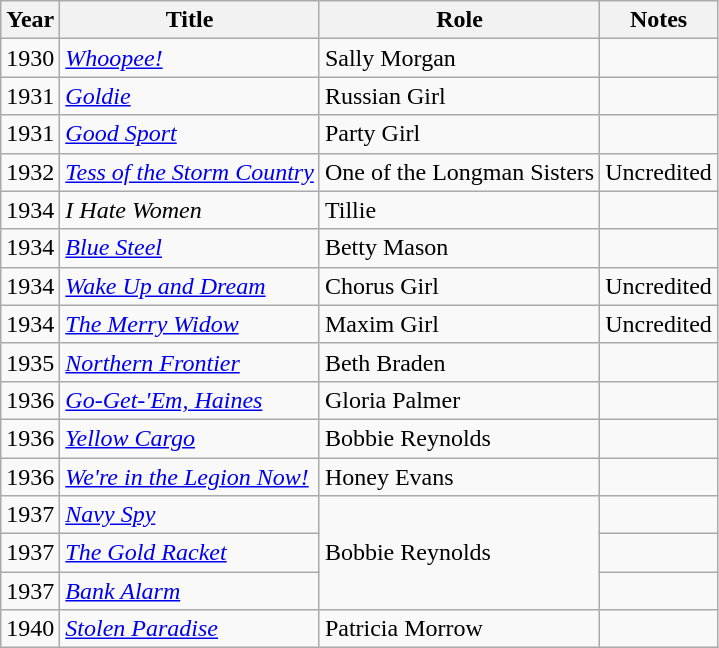<table class="wikitable">
<tr>
<th>Year</th>
<th>Title</th>
<th>Role</th>
<th>Notes</th>
</tr>
<tr>
<td>1930</td>
<td><em><a href='#'>Whoopee!</a></em></td>
<td>Sally Morgan</td>
<td></td>
</tr>
<tr>
<td>1931</td>
<td><em><a href='#'>Goldie</a></em></td>
<td>Russian Girl</td>
<td></td>
</tr>
<tr>
<td>1931</td>
<td><em><a href='#'>Good Sport</a></em></td>
<td>Party Girl</td>
<td></td>
</tr>
<tr>
<td>1932</td>
<td><em><a href='#'>Tess of the Storm Country</a></em></td>
<td>One of the Longman Sisters</td>
<td>Uncredited</td>
</tr>
<tr>
<td>1934</td>
<td><em>I Hate Women</em></td>
<td>Tillie</td>
<td></td>
</tr>
<tr>
<td>1934</td>
<td><em><a href='#'>Blue Steel</a></em></td>
<td>Betty Mason</td>
<td></td>
</tr>
<tr>
<td>1934</td>
<td><em><a href='#'>Wake Up and Dream</a></em></td>
<td>Chorus Girl</td>
<td>Uncredited</td>
</tr>
<tr>
<td>1934</td>
<td><em><a href='#'>The Merry Widow</a></em></td>
<td>Maxim Girl</td>
<td>Uncredited</td>
</tr>
<tr>
<td>1935</td>
<td><em><a href='#'>Northern Frontier</a></em></td>
<td>Beth Braden</td>
<td></td>
</tr>
<tr>
<td>1936</td>
<td><em><a href='#'>Go-Get-'Em, Haines</a></em></td>
<td>Gloria Palmer</td>
<td></td>
</tr>
<tr>
<td>1936</td>
<td><em><a href='#'>Yellow Cargo</a></em></td>
<td>Bobbie Reynolds</td>
<td></td>
</tr>
<tr>
<td>1936</td>
<td><em><a href='#'>We're in the Legion Now!</a></em></td>
<td>Honey Evans</td>
<td></td>
</tr>
<tr>
<td>1937</td>
<td><em><a href='#'>Navy Spy</a></em></td>
<td rowspan="3">Bobbie Reynolds</td>
<td></td>
</tr>
<tr>
<td>1937</td>
<td><em><a href='#'>The Gold Racket</a></em></td>
<td></td>
</tr>
<tr>
<td>1937</td>
<td><em><a href='#'>Bank Alarm</a></em></td>
<td></td>
</tr>
<tr>
<td>1940</td>
<td><em><a href='#'>Stolen Paradise</a></em></td>
<td>Patricia Morrow</td>
<td></td>
</tr>
</table>
